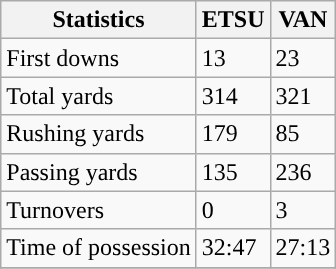<table class="wikitable" style="float: left;">
<tr>
<th>Statistics</th>
<th>ETSU</th>
<th>VAN</th>
</tr>
<tr>
<td>First downs</td>
<td>13</td>
<td>23</td>
</tr>
<tr>
<td>Total yards</td>
<td>314</td>
<td>321</td>
</tr>
<tr>
<td>Rushing yards</td>
<td>179</td>
<td>85</td>
</tr>
<tr>
<td>Passing yards</td>
<td>135</td>
<td>236</td>
</tr>
<tr>
<td>Turnovers</td>
<td>0</td>
<td>3</td>
</tr>
<tr>
<td>Time of possession</td>
<td>32:47</td>
<td>27:13</td>
</tr>
<tr>
</tr>
</table>
